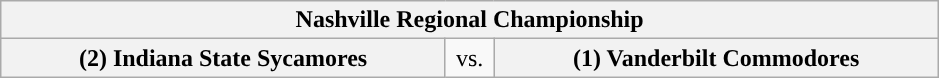<table class="wikitable">
<tr>
<th style="width: 604px;" colspan=3>Nashville Regional Championship</th>
</tr>
<tr>
<th style="width: 289px; ">(2) Indiana State Sycamores</th>
<td style="width: 25px; text-align:center">vs.</td>
<th style="width: 289px; ">(1) Vanderbilt Commodores</th>
</tr>
</table>
